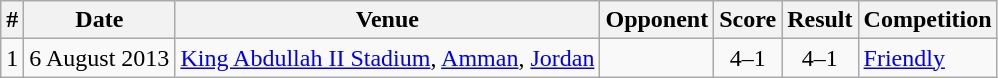<table class="wikitable">
<tr>
<th>#</th>
<th>Date</th>
<th>Venue</th>
<th>Opponent</th>
<th>Score</th>
<th>Result</th>
<th>Competition</th>
</tr>
<tr>
<td>1</td>
<td>6 August 2013</td>
<td><a href='#'>King Abdullah II Stadium</a>, <a href='#'>Amman</a>, <a href='#'>Jordan</a></td>
<td></td>
<td align=center>4–1</td>
<td align=center>4–1</td>
<td><a href='#'>Friendly</a></td>
</tr>
</table>
